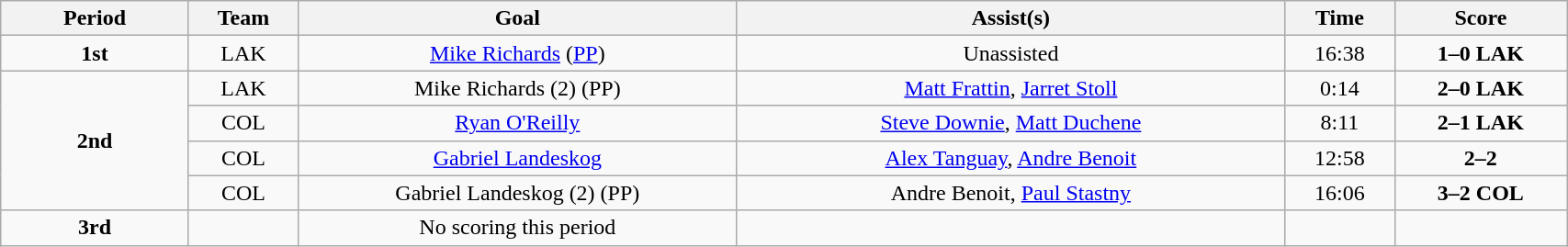<table width="90%" class="wikitable">
<tr>
<th width="12%">Period</th>
<th width="7%">Team</th>
<th width="28%">Goal</th>
<th width="35%">Assist(s)</th>
<th width="7%">Time</th>
<th width="11%">Score</th>
</tr>
<tr>
<td rowspan="1" align=center><strong>1st</strong></td>
<td align=center>LAK</td>
<td align=center><a href='#'>Mike Richards</a> (<a href='#'>PP</a>)</td>
<td align=center>Unassisted</td>
<td align=center>16:38</td>
<td align=center><strong>1–0 LAK</strong></td>
</tr>
<tr>
<td rowspan="4" align=center><strong>2nd</strong></td>
<td align=center>LAK</td>
<td align=center>Mike Richards (2) (PP)</td>
<td align=center><a href='#'>Matt Frattin</a>, <a href='#'>Jarret Stoll</a></td>
<td align=center>0:14</td>
<td align=center><strong>2–0 LAK</strong></td>
</tr>
<tr>
<td align=center>COL</td>
<td align=center><a href='#'>Ryan O'Reilly</a></td>
<td align=center><a href='#'>Steve Downie</a>, <a href='#'>Matt Duchene</a></td>
<td align=center>8:11</td>
<td align=center><strong>2–1 LAK</strong></td>
</tr>
<tr>
<td align=center>COL</td>
<td align=center><a href='#'>Gabriel Landeskog</a></td>
<td align=center><a href='#'>Alex Tanguay</a>, <a href='#'>Andre Benoit</a></td>
<td align=center>12:58</td>
<td align=center><strong>2–2</strong></td>
</tr>
<tr>
<td align=center>COL</td>
<td align=center>Gabriel Landeskog (2) (PP)</td>
<td align=center>Andre Benoit, <a href='#'>Paul Stastny</a></td>
<td align=center>16:06</td>
<td align=center><strong>3–2 COL</strong></td>
</tr>
<tr>
<td rowspan="1" align=center><strong>3rd</strong></td>
<td align=center></td>
<td align=center>No scoring this period</td>
<td align=center></td>
<td align=center></td>
<td align=center></td>
</tr>
</table>
